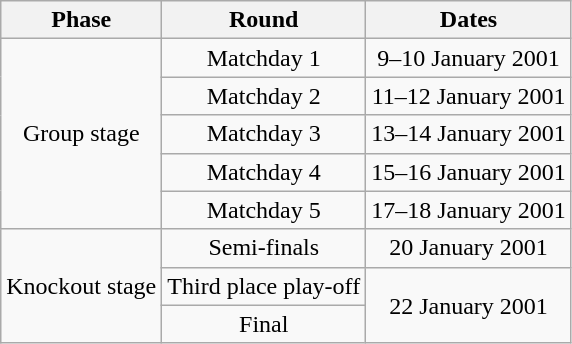<table class="wikitable" style="text-align:center">
<tr>
<th>Phase</th>
<th>Round</th>
<th>Dates</th>
</tr>
<tr>
<td rowspan="5">Group stage</td>
<td>Matchday 1</td>
<td>9–10 January 2001</td>
</tr>
<tr>
<td>Matchday 2</td>
<td>11–12 January 2001</td>
</tr>
<tr>
<td>Matchday 3</td>
<td>13–14 January 2001</td>
</tr>
<tr>
<td>Matchday 4</td>
<td>15–16 January 2001</td>
</tr>
<tr>
<td>Matchday 5</td>
<td>17–18 January 2001</td>
</tr>
<tr>
<td rowspan="3">Knockout stage</td>
<td>Semi-finals</td>
<td>20 January 2001</td>
</tr>
<tr>
<td>Third place play-off</td>
<td rowspan="2">22 January 2001</td>
</tr>
<tr>
<td>Final</td>
</tr>
</table>
